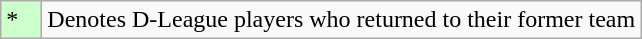<table class="wikitable">
<tr>
<td style="width:20px; background:#cfc;">*</td>
<td>Denotes D-League players who returned to their former team</td>
</tr>
</table>
